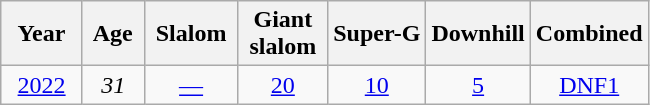<table class=wikitable style="text-align:center">
<tr>
<th>  Year  </th>
<th> Age </th>
<th> Slalom </th>
<th> Giant <br> slalom </th>
<th>Super-G</th>
<th>Downhill</th>
<th>Combined</th>
</tr>
<tr>
<td><a href='#'>2022</a></td>
<td><em>31</em></td>
<td><a href='#'>—</a></td>
<td><a href='#'>20</a></td>
<td><a href='#'>10</a></td>
<td><a href='#'>5</a></td>
<td><a href='#'>DNF1</a></td>
</tr>
</table>
